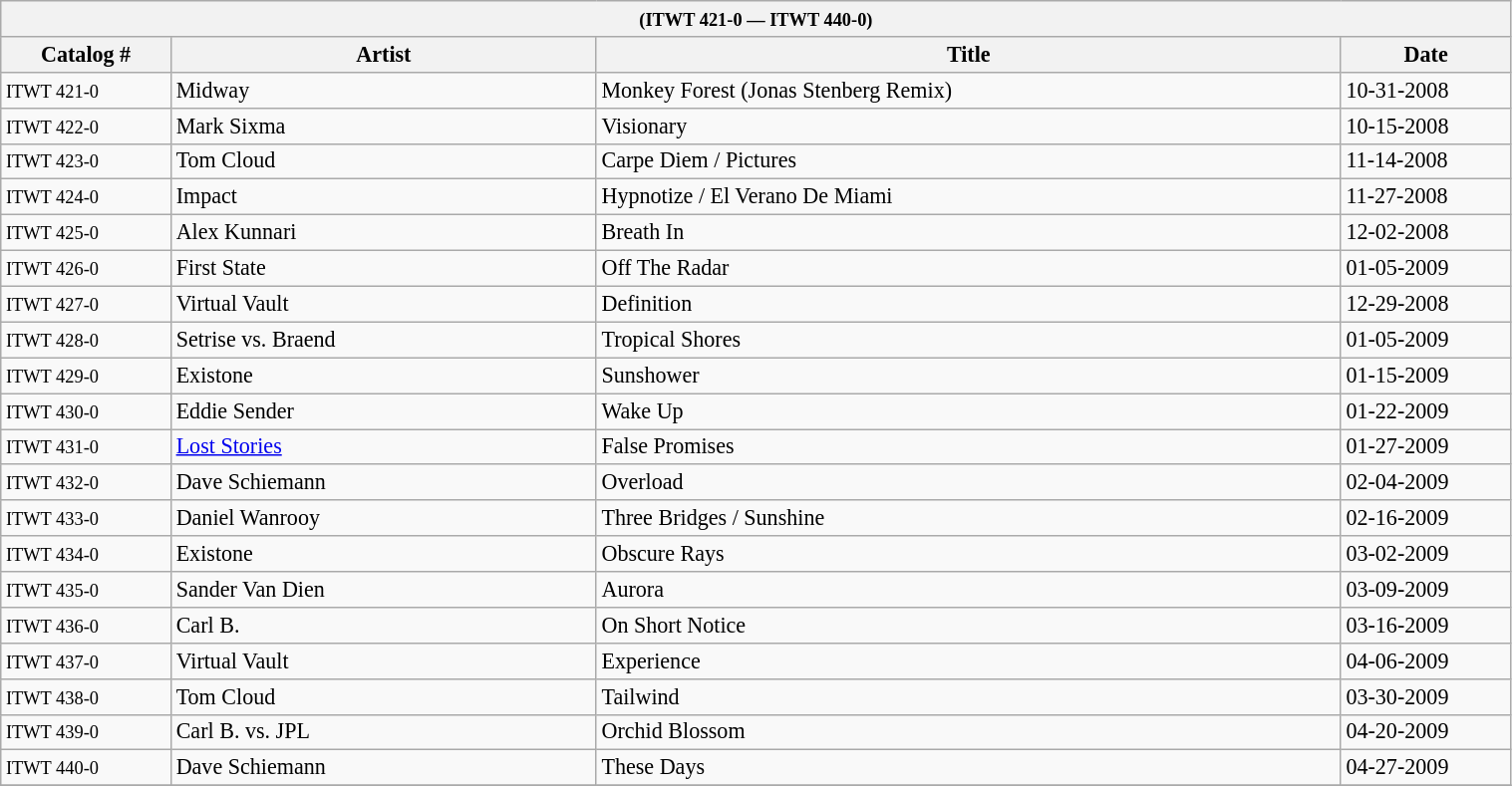<table width="80%" class="wikitable collapsible collapsed" style="font-size:92%;position:relative;">
<tr>
<th colspan="5"><small>(ITWT 421-0 — ITWT 440-0)</small></th>
</tr>
<tr>
<th width="8%">Catalog #</th>
<th width="20%">Artist</th>
<th width="35%">Title</th>
<th width="8%">Date</th>
</tr>
<tr>
<td><small>ITWT 421-0</small></td>
<td>Midway</td>
<td>Monkey Forest (Jonas Stenberg Remix)</td>
<td>10-31-2008</td>
</tr>
<tr>
<td><small>ITWT 422-0</small></td>
<td>Mark Sixma</td>
<td>Visionary</td>
<td>10-15-2008</td>
</tr>
<tr>
<td><small>ITWT 423-0</small></td>
<td>Tom Cloud</td>
<td>Carpe Diem / Pictures</td>
<td>11-14-2008</td>
</tr>
<tr>
<td><small>ITWT 424-0</small></td>
<td>Impact</td>
<td>Hypnotize / El Verano De Miami</td>
<td>11-27-2008</td>
</tr>
<tr>
<td><small>ITWT 425-0</small></td>
<td>Alex Kunnari</td>
<td>Breath In</td>
<td>12-02-2008</td>
</tr>
<tr>
<td><small>ITWT 426-0</small></td>
<td>First State</td>
<td>Off The Radar</td>
<td>01-05-2009</td>
</tr>
<tr>
<td><small>ITWT 427-0</small></td>
<td>Virtual Vault</td>
<td>Definition</td>
<td>12-29-2008</td>
</tr>
<tr>
<td><small>ITWT 428-0</small></td>
<td>Setrise vs. Braend</td>
<td>Tropical Shores</td>
<td>01-05-2009</td>
</tr>
<tr>
<td><small>ITWT 429-0</small></td>
<td>Existone</td>
<td>Sunshower</td>
<td>01-15-2009</td>
</tr>
<tr>
<td><small>ITWT 430-0</small></td>
<td>Eddie Sender</td>
<td>Wake Up</td>
<td>01-22-2009</td>
</tr>
<tr>
<td><small>ITWT 431-0</small></td>
<td><a href='#'>Lost Stories</a></td>
<td>False Promises</td>
<td>01-27-2009</td>
</tr>
<tr>
<td><small>ITWT 432-0</small></td>
<td>Dave Schiemann</td>
<td>Overload</td>
<td>02-04-2009</td>
</tr>
<tr>
<td><small>ITWT 433-0</small></td>
<td>Daniel Wanrooy</td>
<td>Three Bridges / Sunshine</td>
<td>02-16-2009</td>
</tr>
<tr>
<td><small>ITWT 434-0</small></td>
<td>Existone</td>
<td>Obscure Rays</td>
<td>03-02-2009</td>
</tr>
<tr>
<td><small>ITWT 435-0</small></td>
<td>Sander Van Dien</td>
<td>Aurora</td>
<td>03-09-2009</td>
</tr>
<tr>
<td><small>ITWT 436-0</small></td>
<td>Carl B.</td>
<td>On Short Notice</td>
<td>03-16-2009</td>
</tr>
<tr>
<td><small>ITWT 437-0</small></td>
<td>Virtual Vault</td>
<td>Experience</td>
<td>04-06-2009</td>
</tr>
<tr>
<td><small>ITWT 438-0</small></td>
<td>Tom Cloud</td>
<td>Tailwind</td>
<td>03-30-2009</td>
</tr>
<tr>
<td><small>ITWT 439-0</small></td>
<td>Carl B. vs. JPL</td>
<td>Orchid Blossom</td>
<td>04-20-2009</td>
</tr>
<tr>
<td><small>ITWT 440-0</small></td>
<td>Dave Schiemann</td>
<td>These Days</td>
<td>04-27-2009</td>
</tr>
<tr>
</tr>
</table>
